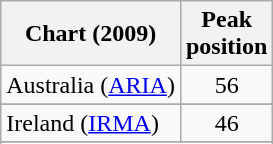<table class="wikitable sortable">
<tr>
<th>Chart (2009)</th>
<th>Peak<br>position</th>
</tr>
<tr>
<td align="left">Australia (<a href='#'>ARIA</a>)</td>
<td align="center">56</td>
</tr>
<tr>
</tr>
<tr>
<td align="left">Ireland (<a href='#'>IRMA</a>)</td>
<td align="center">46</td>
</tr>
<tr>
</tr>
<tr>
</tr>
</table>
